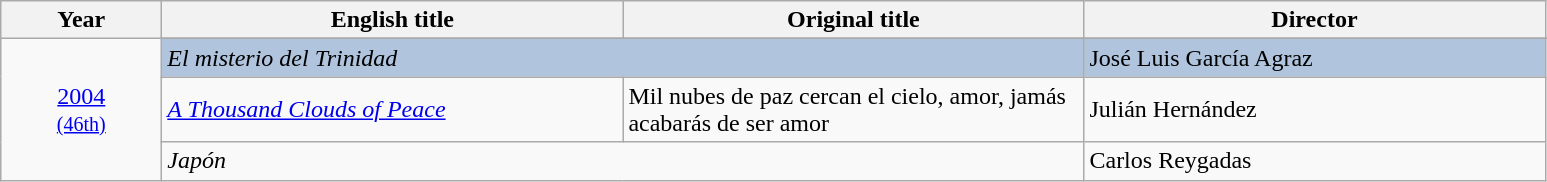<table class="wikitable">
<tr>
<th width="100"><strong>Year</strong></th>
<th width="300"><strong>English title</strong></th>
<th width="300"><strong>Original title</strong></th>
<th width="300"><strong>Director</strong></th>
</tr>
<tr>
<td rowspan="5" style="text-align:center;"><a href='#'>2004</a><br><small><a href='#'>(46th)</a></small></td>
</tr>
<tr style="background:#B0C4DE;">
<td colspan="2"><em>El misterio del Trinidad</em></td>
<td>José Luis García Agraz</td>
</tr>
<tr>
<td><em><a href='#'>A Thousand Clouds of Peace</a></em></td>
<td>Mil nubes de paz cercan el cielo, amor, jamás acabarás de ser amor</td>
<td>Julián Hernández</td>
</tr>
<tr>
<td colspan="2"><em>Japón</em></td>
<td>Carlos Reygadas</td>
</tr>
</table>
